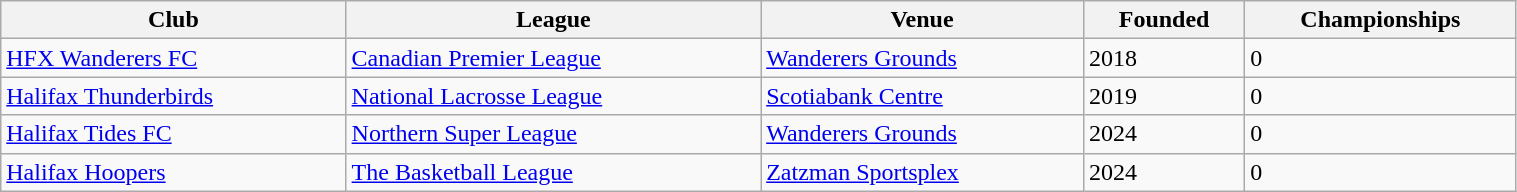<table class="wikitable sortable" width="80%">
<tr>
<th>Club</th>
<th>League</th>
<th>Venue</th>
<th>Founded</th>
<th>Championships</th>
</tr>
<tr>
<td><a href='#'>HFX Wanderers FC</a></td>
<td><a href='#'>Canadian Premier League</a></td>
<td><a href='#'>Wanderers Grounds</a></td>
<td>2018</td>
<td>0</td>
</tr>
<tr>
<td><a href='#'>Halifax Thunderbirds</a></td>
<td><a href='#'>National Lacrosse League</a></td>
<td><a href='#'>Scotiabank Centre</a></td>
<td>2019</td>
<td>0</td>
</tr>
<tr>
<td><a href='#'>Halifax Tides FC</a></td>
<td><a href='#'>Northern Super League</a></td>
<td><a href='#'>Wanderers Grounds</a></td>
<td>2024</td>
<td>0</td>
</tr>
<tr>
<td><a href='#'>Halifax Hoopers</a></td>
<td><a href='#'>The Basketball League</a></td>
<td><a href='#'>Zatzman Sportsplex</a></td>
<td>2024</td>
<td>0</td>
</tr>
</table>
